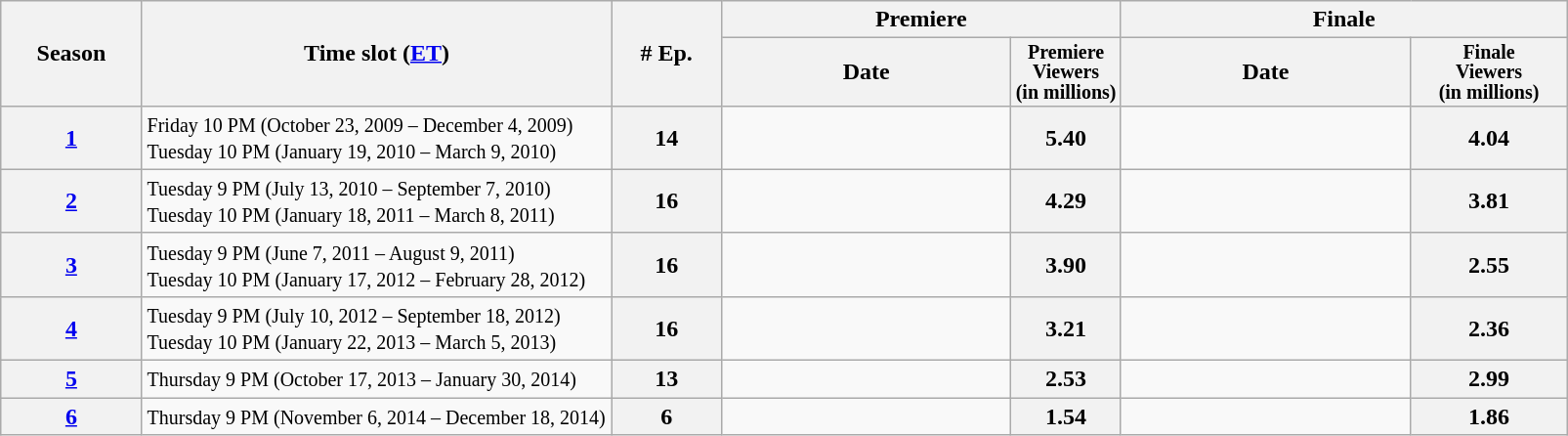<table class="wikitable">
<tr>
<th rowspan="2" style="width:9%;">Season</th>
<th rowspan="2" style="width:30%;">Time slot (<a href='#'>ET</a>)</th>
<th rowspan="2" style="width:7%;"># Ep.</th>
<th colspan="2">Premiere</th>
<th colspan="2">Finale</th>
</tr>
<tr>
<th>Date</th>
<th style="width:7%; font-size:smaller; line-height:100%;" span>Premiere<br>Viewers<br>(in millions)</th>
<th>Date</th>
<th style="width:10%; font-size:smaller; line-height:100%;" span>Finale<br>Viewers<br>(in millions)</th>
</tr>
<tr>
<th><strong><a href='#'>1</a></strong></th>
<td><small>Friday 10 PM (October 23, 2009 – December 4, 2009)<br>Tuesday 10 PM (January 19, 2010 – March 9, 2010)</small></td>
<th>14</th>
<td style="font-size:11px;line-height:110%"></td>
<th>5.40</th>
<td style="font-size:11px;line-height:110%"></td>
<th>4.04</th>
</tr>
<tr>
<th><strong><a href='#'>2</a></strong></th>
<td><small>Tuesday 9 PM (July 13, 2010 – September 7, 2010)<br>Tuesday 10 PM (January 18, 2011 – March 8, 2011)</small></td>
<th>16</th>
<td style="font-size:11px;line-height:110%"></td>
<th>4.29</th>
<td style="font-size:11px;line-height:110%"></td>
<th>3.81</th>
</tr>
<tr>
<th><strong><a href='#'>3</a></strong></th>
<td><small>Tuesday 9 PM (June 7, 2011 – August 9, 2011)<br>Tuesday 10 PM (January 17, 2012 – February 28, 2012)</small></td>
<th>16</th>
<td style="font-size:11px;line-height:110%"></td>
<th>3.90</th>
<td style="font-size:11px;line-height:110%"></td>
<th>2.55</th>
</tr>
<tr>
<th><strong><a href='#'>4</a></strong></th>
<td><small>Tuesday 9 PM (July 10, 2012 – September 18, 2012)</small><br><small>Tuesday 10 PM (January 22, 2013 – March 5, 2013)</small></td>
<th>16</th>
<td style="font-size:11px;line-height:110%"></td>
<th>3.21</th>
<td style="font-size:11px;line-height:110%"></td>
<th>2.36</th>
</tr>
<tr>
<th><strong><a href='#'>5</a></strong></th>
<td><small>Thursday 9 PM (October 17, 2013 – January 30, 2014)</small></td>
<th>13</th>
<td style="font-size:11px;line-height:110%"></td>
<th>2.53</th>
<td style="font-size:11px;line-height:110%"></td>
<th>2.99</th>
</tr>
<tr>
<th><strong><a href='#'>6</a></strong></th>
<td><small>Thursday 9 PM (November 6, 2014 – December 18, 2014)</small></td>
<th>6</th>
<td style="font-size:11px;line-height:110%"></td>
<th>1.54</th>
<td style="font-size:11px;line-height:110%"></td>
<th>1.86</th>
</tr>
</table>
